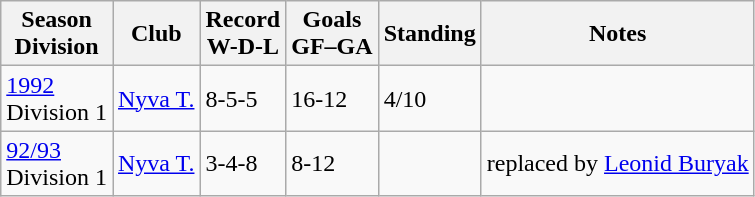<table class="wikitable">
<tr>
<th>Season<br>Division</th>
<th>Club</th>
<th>Record<br>W-D-L</th>
<th>Goals<br>GF–GA</th>
<th>Standing</th>
<th>Notes</th>
</tr>
<tr>
<td><a href='#'>1992</a><br>Division 1</td>
<td><a href='#'>Nyva T.</a></td>
<td>8-5-5</td>
<td>16-12</td>
<td>4/10</td>
<td></td>
</tr>
<tr>
<td><a href='#'>92/93</a><br>Division 1</td>
<td><a href='#'>Nyva T.</a></td>
<td>3-4-8</td>
<td>8-12</td>
<td></td>
<td>replaced by <a href='#'>Leonid Buryak</a></td>
</tr>
</table>
